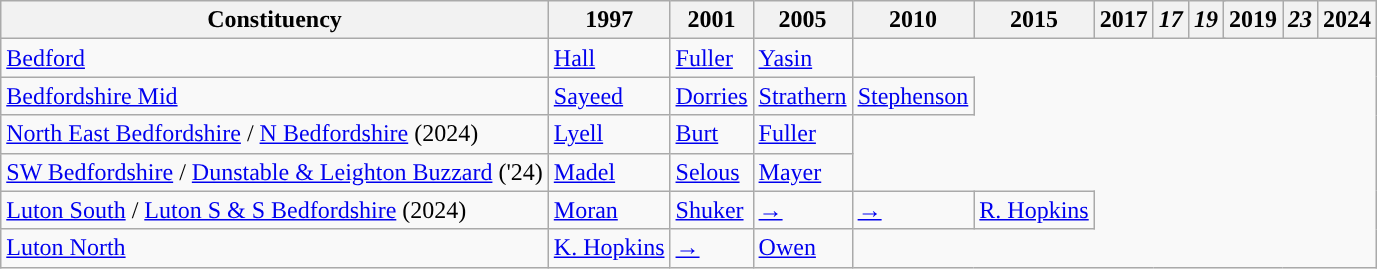<table class="wikitable">
<tr>
<th>Constituency</th>
<th>1997</th>
<th>2001</th>
<th>2005</th>
<th>2010</th>
<th>2015</th>
<th>2017</th>
<th><em>17</em></th>
<th colspan="2"><em>19</em></th>
<th>2019</th>
<th><em>23</em></th>
<th>2024</th>
</tr>
<tr>
<td><a href='#'>Bedford</a></td>
<td><a href='#'>Hall</a></td>
<td><a href='#'>Fuller</a></td>
<td><a href='#'>Yasin</a></td>
</tr>
<tr>
<td><a href='#'>Bedfordshire Mid</a></td>
<td><a href='#'>Sayeed</a></td>
<td><a href='#'>Dorries</a></td>
<td><a href='#'>Strathern</a></td>
<td><a href='#'>Stephenson</a></td>
</tr>
<tr>
<td><a href='#'>North East Bedfordshire</a> / <a href='#'>N Bedfordshire</a> (2024)</td>
<td><a href='#'>Lyell</a></td>
<td><a href='#'>Burt</a></td>
<td><a href='#'>Fuller</a></td>
</tr>
<tr>
<td><a href='#'>SW Bedfordshire</a> / <a href='#'>Dunstable & Leighton Buzzard</a> ('24)</td>
<td><a href='#'>Madel</a></td>
<td><a href='#'>Selous</a></td>
<td><a href='#'>Mayer</a></td>
</tr>
<tr>
<td><a href='#'>Luton South</a> / <a href='#'>Luton S & S Bedfordshire</a> (2024)</td>
<td><a href='#'>Moran</a></td>
<td><a href='#'>Shuker</a></td>
<td><a href='#'>→</a></td>
<td><a href='#'>→</a></td>
<td><a href='#'>R. Hopkins</a></td>
</tr>
<tr>
<td><a href='#'>Luton North</a></td>
<td><a href='#'>K. Hopkins</a></td>
<td><a href='#'>→</a></td>
<td><a href='#'>Owen</a></td>
</tr>
</table>
